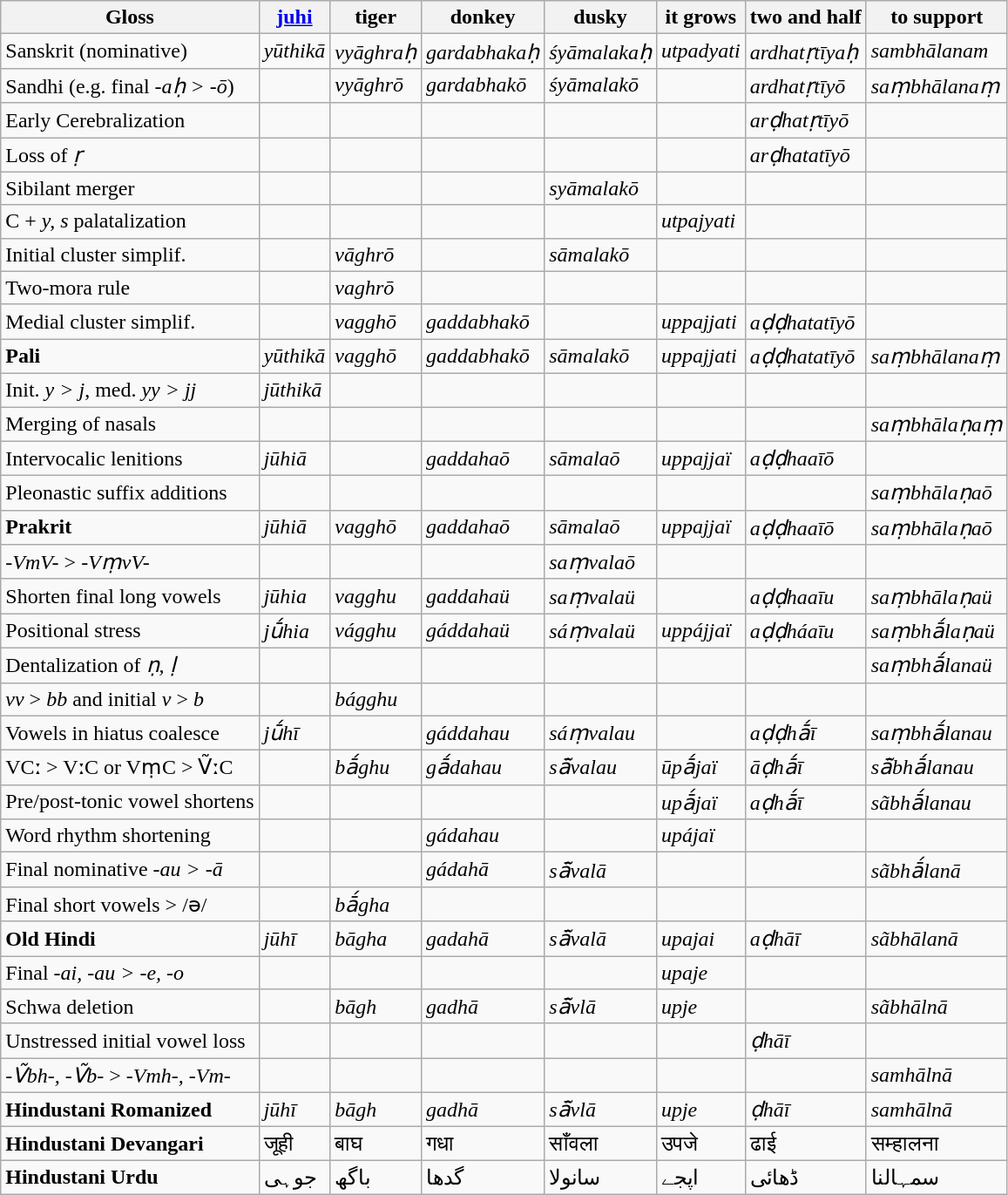<table class="wikitable">
<tr>
<th><strong>Gloss</strong></th>
<th><a href='#'>juhi</a></th>
<th>tiger</th>
<th>donkey</th>
<th>dusky</th>
<th>it grows</th>
<th>two and half</th>
<th>to support</th>
</tr>
<tr>
<td>Sanskrit (nominative)</td>
<td><em>yūthikā</em></td>
<td><em>vyāghraḥ</em></td>
<td><em>gardabhakaḥ</em></td>
<td><em>śyāmalakaḥ</em></td>
<td><em>utpadyati</em></td>
<td><em>ardhatṛtīyaḥ</em></td>
<td><em>sambhālanam</em></td>
</tr>
<tr>
<td>Sandhi (e.g. final <em>-aḥ > -ō</em>)</td>
<td></td>
<td><em>vyāghrō</em></td>
<td><em>gardabhakō</em></td>
<td><em>śyāmalakō</em></td>
<td></td>
<td><em>ardhatṛtīyō</em></td>
<td><em>saṃbhālanaṃ</em></td>
</tr>
<tr>
<td>Early Cerebralization</td>
<td></td>
<td></td>
<td></td>
<td></td>
<td></td>
<td><em>arḍhatṛtīyō</em></td>
<td></td>
</tr>
<tr>
<td>Loss of <em>ṛ</em></td>
<td></td>
<td></td>
<td></td>
<td></td>
<td></td>
<td><em>arḍhatatīyō</em></td>
<td></td>
</tr>
<tr>
<td>Sibilant merger</td>
<td></td>
<td></td>
<td></td>
<td><em>syāmalakō</em></td>
<td></td>
<td></td>
<td></td>
</tr>
<tr>
<td>C + <em>y, s</em> palatalization</td>
<td></td>
<td></td>
<td></td>
<td></td>
<td><em>utpajyati</em></td>
<td></td>
<td></td>
</tr>
<tr>
<td>Initial cluster simplif.</td>
<td></td>
<td><em>vāghrō</em></td>
<td></td>
<td><em>sāmalakō</em></td>
<td></td>
<td></td>
<td></td>
</tr>
<tr>
<td>Two-mora rule</td>
<td></td>
<td><em>vaghrō</em></td>
<td></td>
<td></td>
<td></td>
<td></td>
<td></td>
</tr>
<tr>
<td>Medial cluster simplif.</td>
<td></td>
<td><em>vagghō</em></td>
<td><em>gaddabhakō</em></td>
<td></td>
<td><em>uppajjati</em></td>
<td><em>aḍḍhatatīyō</em></td>
<td></td>
</tr>
<tr>
<td><strong>Pali</strong></td>
<td><em>yūthikā</em></td>
<td><em>vagghō</em></td>
<td><em>gaddabhakō</em></td>
<td><em>sāmalakō</em></td>
<td><em>uppajjati</em></td>
<td><em>aḍḍhatatīyō</em></td>
<td><em>saṃbhālanaṃ</em></td>
</tr>
<tr>
<td>Init. <em>y > j</em>, med. <em>yy > jj</em></td>
<td><em>jūthikā</em></td>
<td></td>
<td></td>
<td></td>
<td></td>
<td></td>
<td></td>
</tr>
<tr>
<td>Merging of nasals</td>
<td></td>
<td></td>
<td></td>
<td></td>
<td></td>
<td></td>
<td><em>saṃbhālaṇaṃ</em></td>
</tr>
<tr>
<td>Intervocalic lenitions</td>
<td><em>jūhiā</em></td>
<td></td>
<td><em>gaddahaō</em></td>
<td><em>sāmalaō</em></td>
<td><em>uppajjaï</em></td>
<td><em>aḍḍhaaīō</em></td>
<td></td>
</tr>
<tr>
<td>Pleonastic suffix additions</td>
<td></td>
<td></td>
<td></td>
<td></td>
<td></td>
<td></td>
<td><em>saṃbhālaṇaō</em></td>
</tr>
<tr>
<td><strong>Prakrit</strong></td>
<td><em>jūhiā</em></td>
<td><em>vagghō</em></td>
<td><em>gaddahaō</em></td>
<td><em>sāmalaō</em></td>
<td><em>uppajjaï</em></td>
<td><em>aḍḍhaaīō</em></td>
<td><em>saṃbhālaṇaō</em></td>
</tr>
<tr>
<td><em>-VmV-</em> > <em>-VṃvV-</em></td>
<td></td>
<td></td>
<td></td>
<td><em>saṃvalaō</em></td>
<td></td>
<td></td>
<td></td>
</tr>
<tr>
<td>Shorten final long vowels</td>
<td><em>jūhia</em></td>
<td><em>vagghu</em></td>
<td><em>gaddahaü</em></td>
<td><em>saṃvalaü</em></td>
<td></td>
<td><em>aḍḍhaaīu</em></td>
<td><em>saṃbhālaṇaü</em></td>
</tr>
<tr>
<td>Positional stress</td>
<td><em>jū́hia</em></td>
<td><em>vágghu</em></td>
<td><em>gáddahaü</em></td>
<td><em>sáṃvalaü</em></td>
<td><em>uppájjaï</em></td>
<td><em>aḍḍháaīu</em></td>
<td><em>saṃbhā́laṇaü</em></td>
</tr>
<tr>
<td>Dentalization of <em>ṇ, ḷ</em></td>
<td></td>
<td></td>
<td></td>
<td></td>
<td></td>
<td></td>
<td><em>saṃbhā́lanaü</em></td>
</tr>
<tr>
<td><em>vv</em> > <em>bb</em> and initial <em>v</em> > <em>b</em></td>
<td></td>
<td><em>bágghu</em></td>
<td></td>
<td></td>
<td></td>
<td></td>
<td></td>
</tr>
<tr>
<td>Vowels in hiatus coalesce</td>
<td><em>jū́hī</em></td>
<td></td>
<td><em>gáddahau</em></td>
<td><em>sáṃvalau</em></td>
<td></td>
<td><em>aḍḍhā́ī</em></td>
<td><em>saṃbhā́lanau</em></td>
</tr>
<tr>
<td>VCː > VːC or VṃC > ṼːC</td>
<td></td>
<td><em>bā́ghu</em></td>
<td><em>gā́dahau</em></td>
<td><em>sā̃valau</em></td>
<td><em>ūpā́jaï</em></td>
<td><em>āḍhā́ī</em></td>
<td><em>sā̃bhā́lanau</em></td>
</tr>
<tr>
<td>Pre/post-tonic vowel shortens</td>
<td></td>
<td></td>
<td></td>
<td></td>
<td><em>upā́jaï</em></td>
<td><em>aḍhā́ī</em></td>
<td><em>sãbhā́lanau</em></td>
</tr>
<tr>
<td>Word rhythm shortening</td>
<td></td>
<td></td>
<td><em>gádahau</em></td>
<td></td>
<td><em>upájaï</em></td>
<td></td>
<td></td>
</tr>
<tr>
<td>Final nominative <em>-au > -ā</em></td>
<td></td>
<td></td>
<td><em>gádahā</em></td>
<td><em>sā̃valā</em></td>
<td></td>
<td></td>
<td><em>sãbhā́lanā</em></td>
</tr>
<tr>
<td>Final short vowels > /ǝ/</td>
<td></td>
<td><em>bā́gha</em></td>
<td></td>
<td></td>
<td></td>
<td></td>
<td></td>
</tr>
<tr>
<td><strong>Old Hindi</strong></td>
<td><em>jūhī</em></td>
<td><em>bāgha</em></td>
<td><em>gadahā</em></td>
<td><em>sā̃valā</em></td>
<td><em>upajai</em></td>
<td><em>aḍhāī</em></td>
<td><em>sãbhālanā</em></td>
</tr>
<tr>
<td>Final <em>-ai, -au > -e, -o</em></td>
<td></td>
<td></td>
<td></td>
<td></td>
<td><em>upaje</em></td>
<td></td>
<td></td>
</tr>
<tr>
<td>Schwa deletion</td>
<td></td>
<td><em>bāgh</em></td>
<td><em>gadhā</em></td>
<td><em>sā̃vlā</em></td>
<td><em>upje</em></td>
<td></td>
<td><em>sãbhālnā</em></td>
</tr>
<tr>
<td>Unstressed initial vowel loss</td>
<td></td>
<td></td>
<td></td>
<td></td>
<td></td>
<td><em>ḍhāī</em></td>
<td></td>
</tr>
<tr>
<td><em>-Ṽbh-, -Ṽb-</em> > <em>-Vmh-, -Vm-</em></td>
<td></td>
<td></td>
<td></td>
<td></td>
<td></td>
<td></td>
<td><em>samhālnā</em></td>
</tr>
<tr>
<td><strong>Hindustani Romanized</strong></td>
<td><em>jūhī</em></td>
<td><em>bāgh</em></td>
<td><em>gadhā</em></td>
<td><em>sā̃vlā</em></td>
<td><em>upje</em></td>
<td><em>ḍhāī</em></td>
<td><em>samhālnā</em></td>
</tr>
<tr>
<td><strong>Hindustani Devangari</strong></td>
<td>जूही</td>
<td>बाघ</td>
<td>गधा</td>
<td>साँवला</td>
<td>उपजे</td>
<td>ढाई</td>
<td>सम्हालना</td>
</tr>
<tr>
<td><strong>Hindustani Urdu</strong></td>
<td>جوہی</td>
<td>باگھ</td>
<td>گدھا</td>
<td>سانولا</td>
<td>اپجے</td>
<td>ڈھائی</td>
<td>سمہالنا</td>
</tr>
</table>
